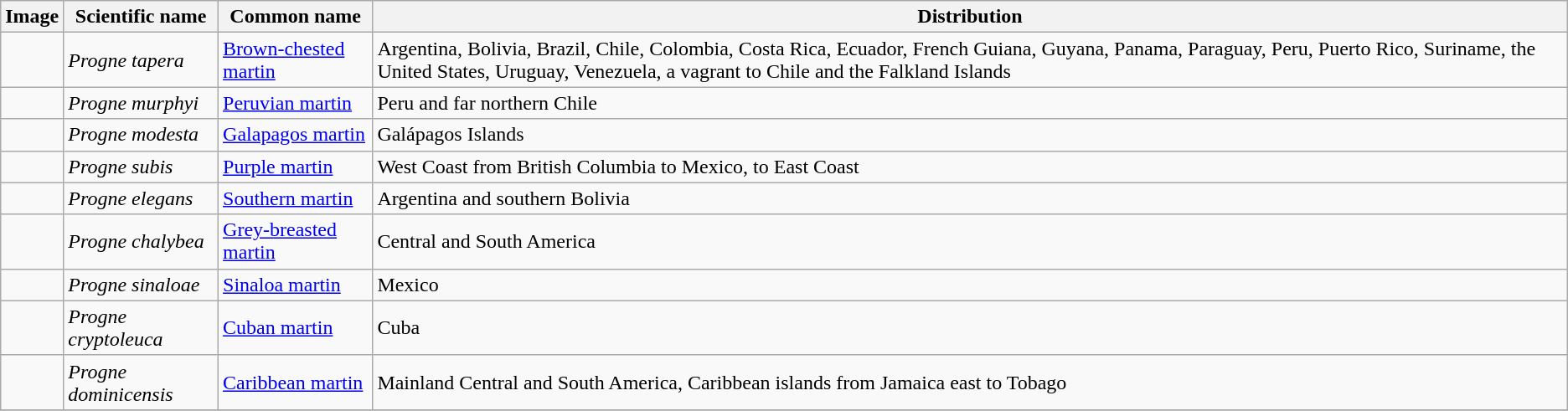<table class="wikitable">
<tr>
<th>Image</th>
<th>Scientific name</th>
<th>Common name</th>
<th>Distribution</th>
</tr>
<tr>
<td></td>
<td><em>Progne tapera</em></td>
<td><a href='#'>Brown-chested martin</a></td>
<td>Argentina, Bolivia, Brazil, Chile, Colombia, Costa Rica, Ecuador, French Guiana, Guyana, Panama, Paraguay, Peru, Puerto Rico, Suriname, the United States, Uruguay, Venezuela,  a vagrant to Chile and the Falkland Islands</td>
</tr>
<tr>
<td></td>
<td><em>Progne murphyi</em></td>
<td><a href='#'>Peruvian martin</a></td>
<td>Peru and far northern Chile</td>
</tr>
<tr>
<td></td>
<td><em>Progne modesta</em></td>
<td><a href='#'>Galapagos martin</a></td>
<td>Galápagos Islands</td>
</tr>
<tr>
<td></td>
<td><em>Progne subis</em></td>
<td><a href='#'>Purple martin</a></td>
<td>West Coast from British Columbia to Mexico, to East Coast</td>
</tr>
<tr>
<td></td>
<td><em>Progne elegans</em></td>
<td><a href='#'>Southern martin</a></td>
<td>Argentina and southern Bolivia</td>
</tr>
<tr>
<td></td>
<td><em>Progne chalybea</em></td>
<td><a href='#'>Grey-breasted martin</a></td>
<td>Central and South America</td>
</tr>
<tr>
<td></td>
<td><em>Progne sinaloae</em></td>
<td><a href='#'>Sinaloa martin</a></td>
<td>Mexico</td>
</tr>
<tr>
<td></td>
<td><em>Progne cryptoleuca</em></td>
<td><a href='#'>Cuban martin</a></td>
<td>Cuba</td>
</tr>
<tr>
<td></td>
<td><em>Progne dominicensis</em></td>
<td><a href='#'>Caribbean martin</a></td>
<td>Mainland Central and South America, Caribbean islands from Jamaica east to Tobago</td>
</tr>
<tr>
</tr>
</table>
